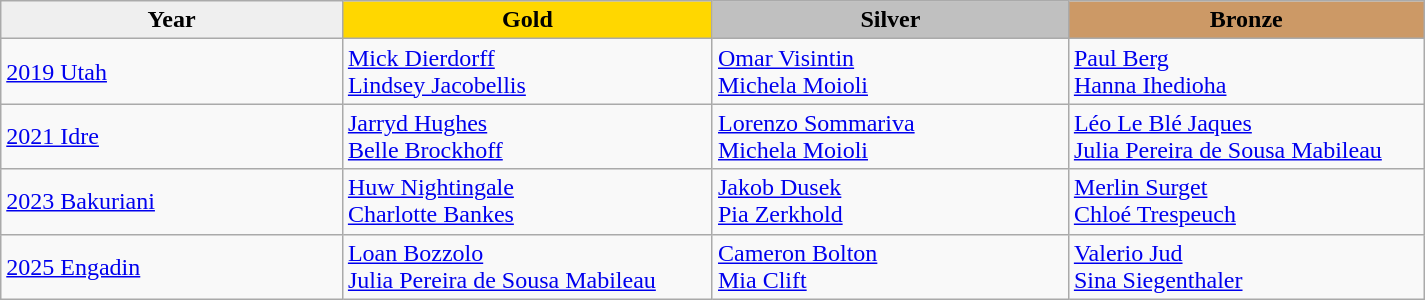<table class="wikitable sortable" style="width:950px;">
<tr>
<th style="width:24%; background:#efefef;">Year</th>
<th style="width:26%; background:gold">Gold</th>
<th style="width:25%; background:silver">Silver</th>
<th style="width:25%; background:#CC9966">Bronze</th>
</tr>
<tr>
<td><a href='#'>2019 Utah</a></td>
<td><a href='#'>Mick Dierdorff</a><br><a href='#'>Lindsey Jacobellis</a><br></td>
<td><a href='#'>Omar Visintin</a><br><a href='#'>Michela Moioli</a><br></td>
<td><a href='#'>Paul Berg</a><br><a href='#'>Hanna Ihedioha</a><br></td>
</tr>
<tr>
<td><a href='#'>2021 Idre</a></td>
<td><a href='#'>Jarryd Hughes</a><br><a href='#'>Belle Brockhoff</a><br></td>
<td><a href='#'>Lorenzo Sommariva</a><br><a href='#'>Michela Moioli</a><br></td>
<td><a href='#'>Léo Le Blé Jaques</a><br><a href='#'>Julia Pereira de Sousa Mabileau</a><br></td>
</tr>
<tr>
<td><a href='#'>2023 Bakuriani</a></td>
<td><a href='#'>Huw Nightingale</a><br><a href='#'>Charlotte Bankes</a><br></td>
<td><a href='#'>Jakob Dusek</a><br><a href='#'>Pia Zerkhold</a><br></td>
<td><a href='#'>Merlin Surget</a><br><a href='#'>Chloé Trespeuch</a><br></td>
</tr>
<tr>
<td><a href='#'>2025 Engadin</a></td>
<td><a href='#'>Loan Bozzolo</a><br><a href='#'>Julia Pereira de Sousa Mabileau</a><br></td>
<td><a href='#'>Cameron Bolton</a><br><a href='#'>Mia Clift</a><br></td>
<td><a href='#'>Valerio Jud</a><br><a href='#'>Sina Siegenthaler</a><br></td>
</tr>
</table>
